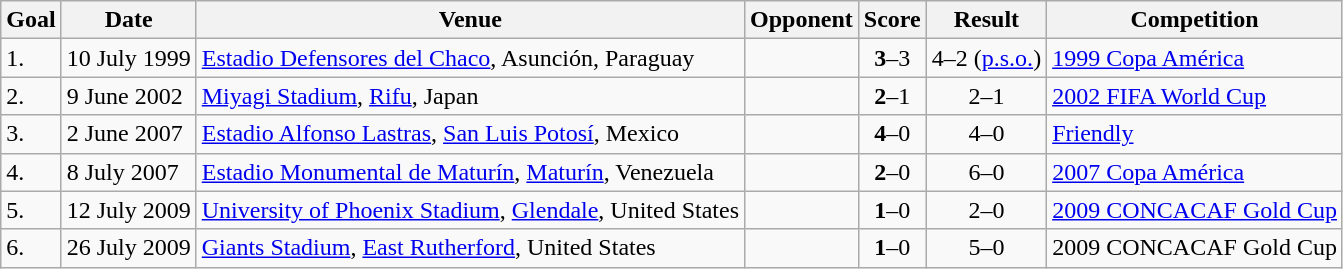<table class="wikitable">
<tr>
<th>Goal</th>
<th>Date</th>
<th>Venue</th>
<th>Opponent</th>
<th>Score</th>
<th>Result</th>
<th>Competition</th>
</tr>
<tr>
<td>1.</td>
<td>10 July 1999</td>
<td><a href='#'>Estadio Defensores del Chaco</a>, Asunción, Paraguay</td>
<td></td>
<td align=center><strong>3</strong>–3</td>
<td align=center>4–2 (<a href='#'>p.s.o.</a>)</td>
<td><a href='#'>1999 Copa América</a></td>
</tr>
<tr>
<td>2.</td>
<td>9 June 2002</td>
<td><a href='#'>Miyagi Stadium</a>, <a href='#'>Rifu</a>, Japan</td>
<td></td>
<td align=center><strong>2</strong>–1</td>
<td align=center>2–1</td>
<td><a href='#'>2002 FIFA World Cup</a></td>
</tr>
<tr>
<td>3.</td>
<td>2 June 2007</td>
<td><a href='#'>Estadio Alfonso Lastras</a>, <a href='#'>San Luis Potosí</a>, Mexico</td>
<td></td>
<td align=center><strong>4</strong>–0</td>
<td align=center>4–0</td>
<td><a href='#'>Friendly</a></td>
</tr>
<tr>
<td>4.</td>
<td>8 July 2007</td>
<td><a href='#'>Estadio Monumental de Maturín</a>, <a href='#'>Maturín</a>, Venezuela</td>
<td></td>
<td align=center><strong>2</strong>–0</td>
<td align=center>6–0</td>
<td><a href='#'>2007 Copa América</a></td>
</tr>
<tr>
<td>5.</td>
<td>12 July 2009</td>
<td><a href='#'>University of Phoenix Stadium</a>, <a href='#'>Glendale</a>, United States</td>
<td></td>
<td align=center><strong>1</strong>–0</td>
<td align=center>2–0</td>
<td><a href='#'>2009 CONCACAF Gold Cup</a></td>
</tr>
<tr>
<td>6.</td>
<td>26 July 2009</td>
<td><a href='#'>Giants Stadium</a>, <a href='#'>East Rutherford</a>, United States</td>
<td></td>
<td align=center><strong>1</strong>–0</td>
<td align=center>5–0</td>
<td>2009 CONCACAF Gold Cup</td>
</tr>
</table>
